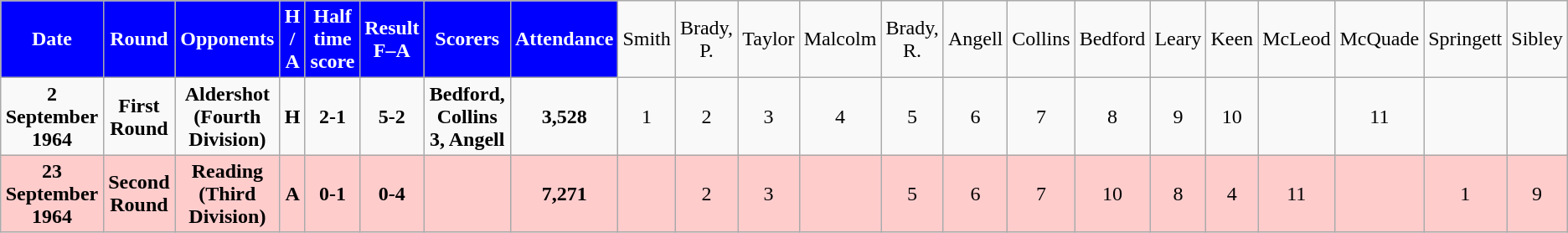<table class="wikitable" style="text-align:center">
<tr>
<th style="background:#0000FF; color:#FFFFFF; text-align:center;">Date</th>
<th style="background:#0000FF; color:#FFFFFF; text-align:center;">Round</th>
<th style="background:#0000FF; color:#FFFFFF; text-align:center;">Opponents</th>
<th style="background:#0000FF; color:#FFFFFF; text-align:center;">H / A</th>
<th style="background:#0000FF; color:#FFFFFF; text-align:center;">Half time score</th>
<th style="background:#0000FF; color:#FFFFFF; text-align:center;">Result<br><strong>F–A</strong></th>
<th style="background:#0000FF; color:#FFFFFF; text-align:center;">Scorers</th>
<th style="background:#0000FF; color:#FFFFFF; text-align:center;">Attendance</th>
<td>Smith</td>
<td>Brady, P.</td>
<td>Taylor</td>
<td>Malcolm</td>
<td>Brady, R.</td>
<td>Angell</td>
<td>Collins</td>
<td>Bedford</td>
<td>Leary</td>
<td>Keen</td>
<td>McLeod</td>
<td>McQuade</td>
<td>Springett</td>
<td>Sibley</td>
</tr>
<tr>
<td><strong>2 September 1964</strong></td>
<td><strong>First Round</strong></td>
<td><strong>Aldershot (Fourth Division)</strong></td>
<td><strong>H</strong></td>
<td><strong>2-1</strong></td>
<td><strong>5-2</strong></td>
<td><strong>Bedford, Collins 3, Angell</strong></td>
<td><strong>3,528</strong></td>
<td>1</td>
<td>2</td>
<td>3</td>
<td>4</td>
<td>5</td>
<td>6</td>
<td>7</td>
<td>8</td>
<td>9</td>
<td>10</td>
<td></td>
<td>11</td>
<td></td>
<td></td>
</tr>
<tr bgcolor="#ffcccc">
<td><strong>23 September 1964</strong></td>
<td><strong>Second Round</strong></td>
<td><strong>Reading (Third Division)</strong></td>
<td><strong>A</strong></td>
<td><strong>0-1</strong></td>
<td><strong>0-4</strong></td>
<td></td>
<td><strong>7,271</strong></td>
<td></td>
<td>2</td>
<td>3</td>
<td></td>
<td>5</td>
<td>6</td>
<td>7</td>
<td>10</td>
<td>8</td>
<td>4</td>
<td>11</td>
<td></td>
<td>1</td>
<td>9</td>
</tr>
</table>
